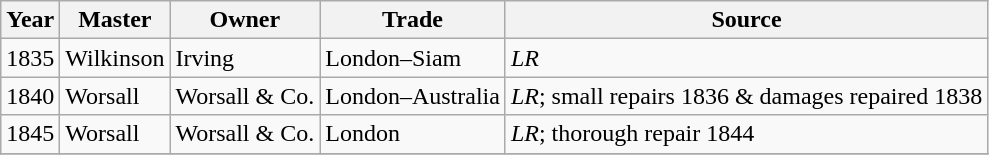<table class="sortable wikitable">
<tr>
<th>Year</th>
<th>Master</th>
<th>Owner</th>
<th>Trade</th>
<th>Source</th>
</tr>
<tr>
<td>1835</td>
<td>Wilkinson</td>
<td>Irving</td>
<td>London–Siam</td>
<td><em>LR</em></td>
</tr>
<tr>
<td>1840</td>
<td>Worsall</td>
<td>Worsall & Co.</td>
<td>London–Australia</td>
<td><em>LR</em>; small repairs 1836 & damages repaired 1838</td>
</tr>
<tr>
<td>1845</td>
<td>Worsall</td>
<td>Worsall & Co.</td>
<td>London</td>
<td><em>LR</em>; thorough repair 1844</td>
</tr>
<tr>
</tr>
</table>
